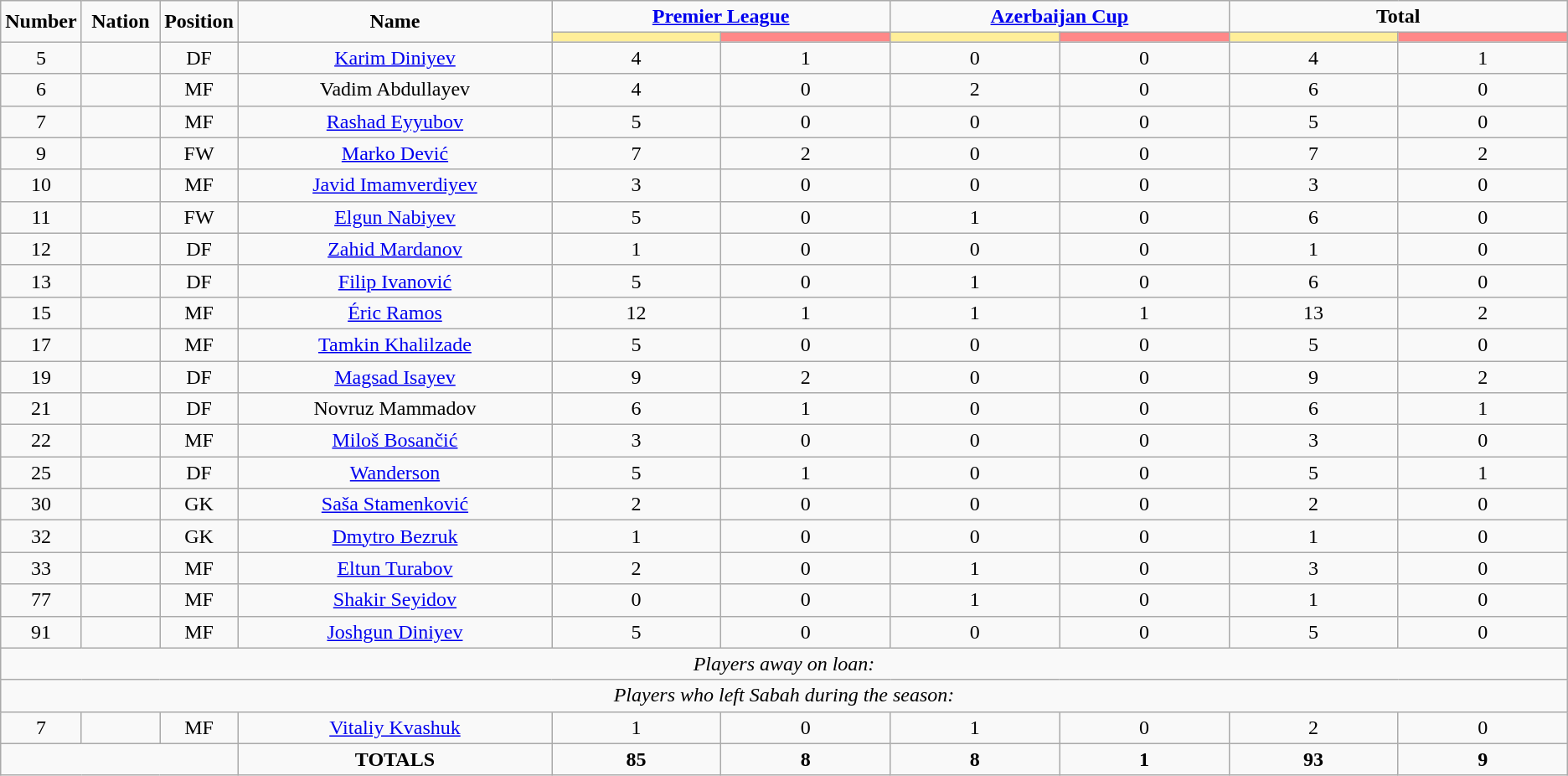<table class="wikitable" style="text-align:center;">
<tr>
<td rowspan="2"  style="width:5%; text-align:center;"><strong>Number</strong></td>
<td rowspan="2"  style="width:5%; text-align:center;"><strong>Nation</strong></td>
<td rowspan="2"  style="width:5%; text-align:center;"><strong>Position</strong></td>
<td rowspan="2"  style="width:20%; text-align:center;"><strong>Name</strong></td>
<td colspan="2" style="text-align:center;"><strong><a href='#'>Premier League</a></strong></td>
<td colspan="2" style="text-align:center;"><strong><a href='#'>Azerbaijan Cup</a></strong></td>
<td colspan="2" style="text-align:center;"><strong>Total</strong></td>
</tr>
<tr>
<th style="width:60px; background:#fe9;"></th>
<th style="width:60px; background:#ff8888;"></th>
<th style="width:60px; background:#fe9;"></th>
<th style="width:60px; background:#ff8888;"></th>
<th style="width:60px; background:#fe9;"></th>
<th style="width:60px; background:#ff8888;"></th>
</tr>
<tr>
<td>5</td>
<td></td>
<td>DF</td>
<td><a href='#'>Karim Diniyev</a></td>
<td>4</td>
<td>1</td>
<td>0</td>
<td>0</td>
<td>4</td>
<td>1</td>
</tr>
<tr>
<td>6</td>
<td></td>
<td>MF</td>
<td>Vadim Abdullayev</td>
<td>4</td>
<td>0</td>
<td>2</td>
<td>0</td>
<td>6</td>
<td>0</td>
</tr>
<tr>
<td>7</td>
<td></td>
<td>MF</td>
<td><a href='#'>Rashad Eyyubov</a></td>
<td>5</td>
<td>0</td>
<td>0</td>
<td>0</td>
<td>5</td>
<td>0</td>
</tr>
<tr>
<td>9</td>
<td></td>
<td>FW</td>
<td><a href='#'>Marko Dević</a></td>
<td>7</td>
<td>2</td>
<td>0</td>
<td>0</td>
<td>7</td>
<td>2</td>
</tr>
<tr>
<td>10</td>
<td></td>
<td>MF</td>
<td><a href='#'>Javid Imamverdiyev</a></td>
<td>3</td>
<td>0</td>
<td>0</td>
<td>0</td>
<td>3</td>
<td>0</td>
</tr>
<tr>
<td>11</td>
<td></td>
<td>FW</td>
<td><a href='#'>Elgun Nabiyev</a></td>
<td>5</td>
<td>0</td>
<td>1</td>
<td>0</td>
<td>6</td>
<td>0</td>
</tr>
<tr>
<td>12</td>
<td></td>
<td>DF</td>
<td><a href='#'>Zahid Mardanov</a></td>
<td>1</td>
<td>0</td>
<td>0</td>
<td>0</td>
<td>1</td>
<td>0</td>
</tr>
<tr>
<td>13</td>
<td></td>
<td>DF</td>
<td><a href='#'>Filip Ivanović</a></td>
<td>5</td>
<td>0</td>
<td>1</td>
<td>0</td>
<td>6</td>
<td>0</td>
</tr>
<tr>
<td>15</td>
<td></td>
<td>MF</td>
<td><a href='#'>Éric Ramos</a></td>
<td>12</td>
<td>1</td>
<td>1</td>
<td>1</td>
<td>13</td>
<td>2</td>
</tr>
<tr>
<td>17</td>
<td></td>
<td>MF</td>
<td><a href='#'>Tamkin Khalilzade</a></td>
<td>5</td>
<td>0</td>
<td>0</td>
<td>0</td>
<td>5</td>
<td>0</td>
</tr>
<tr>
<td>19</td>
<td></td>
<td>DF</td>
<td><a href='#'>Magsad Isayev</a></td>
<td>9</td>
<td>2</td>
<td>0</td>
<td>0</td>
<td>9</td>
<td>2</td>
</tr>
<tr>
<td>21</td>
<td></td>
<td>DF</td>
<td>Novruz Mammadov</td>
<td>6</td>
<td>1</td>
<td>0</td>
<td>0</td>
<td>6</td>
<td>1</td>
</tr>
<tr>
<td>22</td>
<td></td>
<td>MF</td>
<td><a href='#'>Miloš Bosančić</a></td>
<td>3</td>
<td>0</td>
<td>0</td>
<td>0</td>
<td>3</td>
<td>0</td>
</tr>
<tr>
<td>25</td>
<td></td>
<td>DF</td>
<td><a href='#'>Wanderson</a></td>
<td>5</td>
<td>1</td>
<td>0</td>
<td>0</td>
<td>5</td>
<td>1</td>
</tr>
<tr>
<td>30</td>
<td></td>
<td>GK</td>
<td><a href='#'>Saša Stamenković</a></td>
<td>2</td>
<td>0</td>
<td>0</td>
<td>0</td>
<td>2</td>
<td>0</td>
</tr>
<tr>
<td>32</td>
<td></td>
<td>GK</td>
<td><a href='#'>Dmytro Bezruk</a></td>
<td>1</td>
<td>0</td>
<td>0</td>
<td>0</td>
<td>1</td>
<td>0</td>
</tr>
<tr>
<td>33</td>
<td></td>
<td>MF</td>
<td><a href='#'>Eltun Turabov</a></td>
<td>2</td>
<td>0</td>
<td>1</td>
<td>0</td>
<td>3</td>
<td>0</td>
</tr>
<tr>
<td>77</td>
<td></td>
<td>MF</td>
<td><a href='#'>Shakir Seyidov</a></td>
<td>0</td>
<td>0</td>
<td>1</td>
<td>0</td>
<td>1</td>
<td>0</td>
</tr>
<tr>
<td>91</td>
<td></td>
<td>MF</td>
<td><a href='#'>Joshgun Diniyev</a></td>
<td>5</td>
<td>0</td>
<td>0</td>
<td>0</td>
<td>5</td>
<td>0</td>
</tr>
<tr>
<td colspan="14"><em>Players away on loan:</em></td>
</tr>
<tr>
<td colspan="14"><em>Players who left Sabah during the season:</em></td>
</tr>
<tr>
<td>7</td>
<td></td>
<td>MF</td>
<td><a href='#'>Vitaliy Kvashuk</a></td>
<td>1</td>
<td>0</td>
<td>1</td>
<td>0</td>
<td>2</td>
<td>0</td>
</tr>
<tr>
<td colspan="3"></td>
<td><strong>TOTALS</strong></td>
<td><strong>85</strong></td>
<td><strong>8</strong></td>
<td><strong>8</strong></td>
<td><strong>1</strong></td>
<td><strong>93</strong></td>
<td><strong>9</strong></td>
</tr>
</table>
